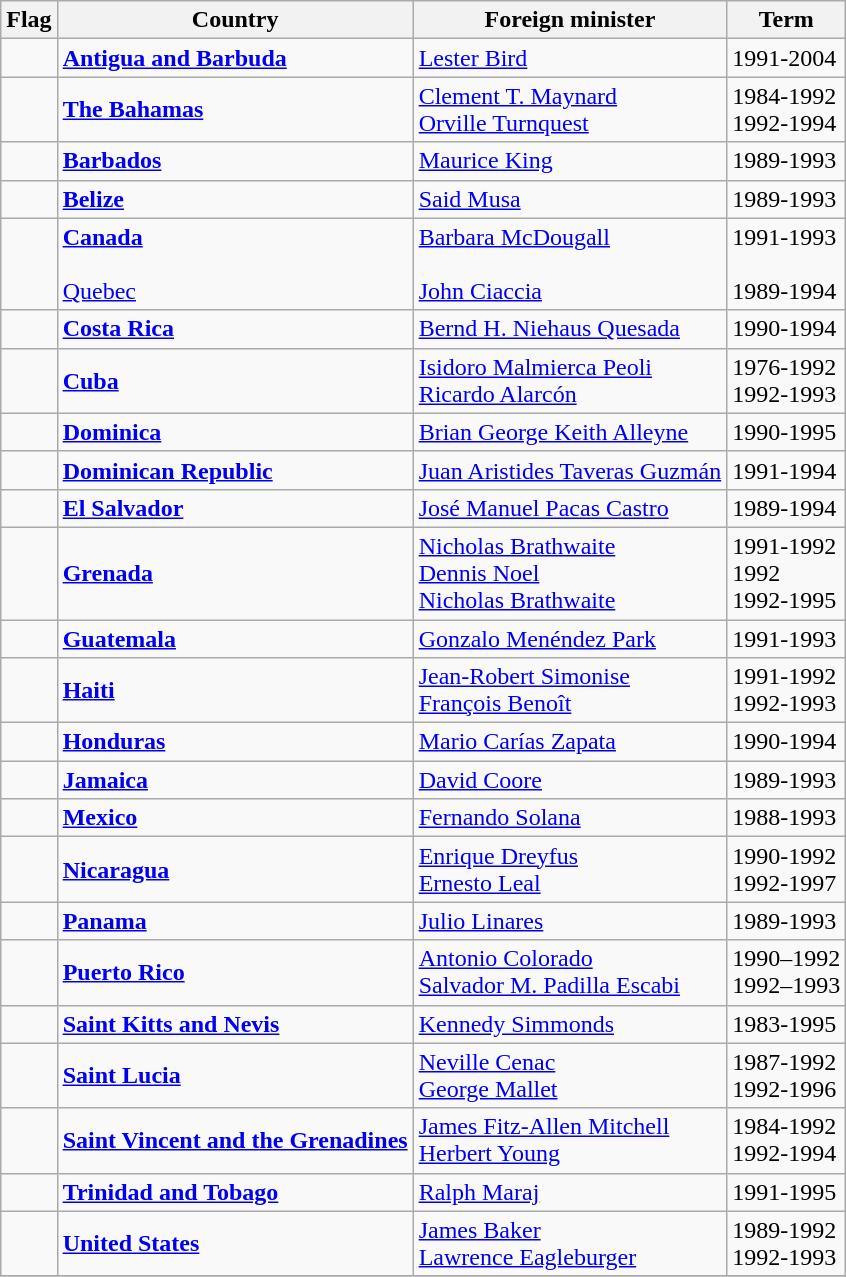<table class="wikitable">
<tr>
<th>Flag</th>
<th>Country</th>
<th>Foreign minister</th>
<th>Term</th>
</tr>
<tr>
<td></td>
<td><strong><a href='#'>Antigua and Barbuda</a></strong></td>
<td><a href='#'>Lester Bird</a></td>
<td>1991-2004</td>
</tr>
<tr>
<td></td>
<td><strong><a href='#'>The Bahamas</a></strong></td>
<td><a href='#'>Clement T. Maynard</a><br><a href='#'>Orville Turnquest</a></td>
<td>1984-1992<br>1992-1994</td>
</tr>
<tr>
<td></td>
<td><strong><a href='#'>Barbados</a></strong></td>
<td><a href='#'>Maurice King</a></td>
<td>1989-1993</td>
</tr>
<tr>
<td></td>
<td><strong><a href='#'>Belize</a></strong></td>
<td><a href='#'>Said Musa</a></td>
<td>1989-1993</td>
</tr>
<tr>
<td><br><br></td>
<td><strong><a href='#'>Canada</a></strong><br><br><a href='#'>Quebec</a></td>
<td><a href='#'>Barbara McDougall</a><br><br><a href='#'>John Ciaccia</a></td>
<td>1991-1993<br><br>1989-1994</td>
</tr>
<tr>
<td></td>
<td><strong><a href='#'>Costa Rica</a></strong></td>
<td><a href='#'>Bernd H. Niehaus Quesada</a></td>
<td>1990-1994</td>
</tr>
<tr>
<td></td>
<td><strong><a href='#'>Cuba</a></strong></td>
<td><a href='#'>Isidoro Malmierca Peoli</a><br><a href='#'>Ricardo Alarcón</a></td>
<td>1976-1992<br>1992-1993</td>
</tr>
<tr>
<td></td>
<td><strong><a href='#'>Dominica</a></strong></td>
<td><a href='#'>Brian George Keith Alleyne</a></td>
<td>1990-1995</td>
</tr>
<tr>
<td></td>
<td><strong><a href='#'>Dominican Republic</a></strong></td>
<td><a href='#'>Juan Aristides Taveras Guzmán</a></td>
<td>1991-1994</td>
</tr>
<tr>
<td></td>
<td><strong><a href='#'>El Salvador</a></strong></td>
<td><a href='#'>José Manuel Pacas Castro</a></td>
<td>1989-1994</td>
</tr>
<tr>
<td></td>
<td><strong><a href='#'>Grenada</a></strong></td>
<td><a href='#'>Nicholas Brathwaite</a><br><a href='#'>Dennis Noel</a><br><a href='#'>Nicholas Brathwaite</a></td>
<td>1991-1992<br>1992<br>1992-1995</td>
</tr>
<tr>
<td></td>
<td><strong><a href='#'>Guatemala</a></strong></td>
<td><a href='#'>Gonzalo Menéndez Park</a></td>
<td>1991-1993</td>
</tr>
<tr>
<td></td>
<td><strong><a href='#'>Haiti</a></strong></td>
<td><a href='#'>Jean-Robert Simonise</a><br><a href='#'>François Benoît</a></td>
<td>1991-1992<br>1992-1993</td>
</tr>
<tr>
<td></td>
<td><strong><a href='#'>Honduras</a></strong></td>
<td><a href='#'>Mario Carías Zapata</a></td>
<td>1990-1994</td>
</tr>
<tr>
<td></td>
<td><strong><a href='#'>Jamaica</a></strong></td>
<td><a href='#'>David Coore</a></td>
<td>1989-1993</td>
</tr>
<tr>
<td></td>
<td><strong><a href='#'>Mexico</a></strong></td>
<td><a href='#'>Fernando Solana</a></td>
<td>1988-1993</td>
</tr>
<tr>
<td></td>
<td><strong><a href='#'>Nicaragua</a></strong></td>
<td><a href='#'>Enrique Dreyfus</a><br><a href='#'>Ernesto Leal</a></td>
<td>1990-1992<br>1992-1997</td>
</tr>
<tr>
<td></td>
<td><strong><a href='#'>Panama</a></strong></td>
<td><a href='#'>Julio Linares</a></td>
<td>1989-1993</td>
</tr>
<tr>
<td></td>
<td><strong><a href='#'>Puerto Rico</a></strong></td>
<td><a href='#'>Antonio Colorado</a> <br> <a href='#'>Salvador M. Padilla Escabi</a></td>
<td>1990–1992 <br> 1992–1993</td>
</tr>
<tr>
<td></td>
<td><strong><a href='#'>Saint Kitts and Nevis</a></strong></td>
<td><a href='#'>Kennedy Simmonds</a></td>
<td>1983-1995</td>
</tr>
<tr>
<td></td>
<td><strong><a href='#'>Saint Lucia</a></strong></td>
<td><a href='#'>Neville Cenac</a><br><a href='#'>George Mallet</a></td>
<td>1987-1992<br>1992-1996</td>
</tr>
<tr>
<td></td>
<td><strong><a href='#'>Saint Vincent and the Grenadines</a></strong></td>
<td><a href='#'>James Fitz-Allen Mitchell</a><br><a href='#'>Herbert Young</a></td>
<td>1984-1992<br>1992-1994</td>
</tr>
<tr>
<td></td>
<td><strong><a href='#'>Trinidad and Tobago</a></strong></td>
<td><a href='#'>Ralph Maraj</a></td>
<td>1991-1995</td>
</tr>
<tr>
<td></td>
<td><strong><a href='#'>United States</a></strong></td>
<td><a href='#'>James Baker</a><br><a href='#'>Lawrence Eagleburger</a></td>
<td>1989-1992<br>1992-1993</td>
</tr>
<tr>
</tr>
</table>
